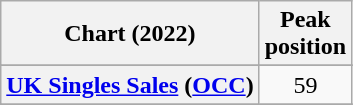<table class="wikitable sortable plainrowheaders" style="text-align:center">
<tr>
<th scope="col">Chart (2022)</th>
<th scope="col">Peak<br>position</th>
</tr>
<tr>
</tr>
<tr>
<th scope="row"><a href='#'>UK Singles Sales</a> (<a href='#'>OCC</a>)</th>
<td>59</td>
</tr>
<tr>
</tr>
<tr>
</tr>
</table>
